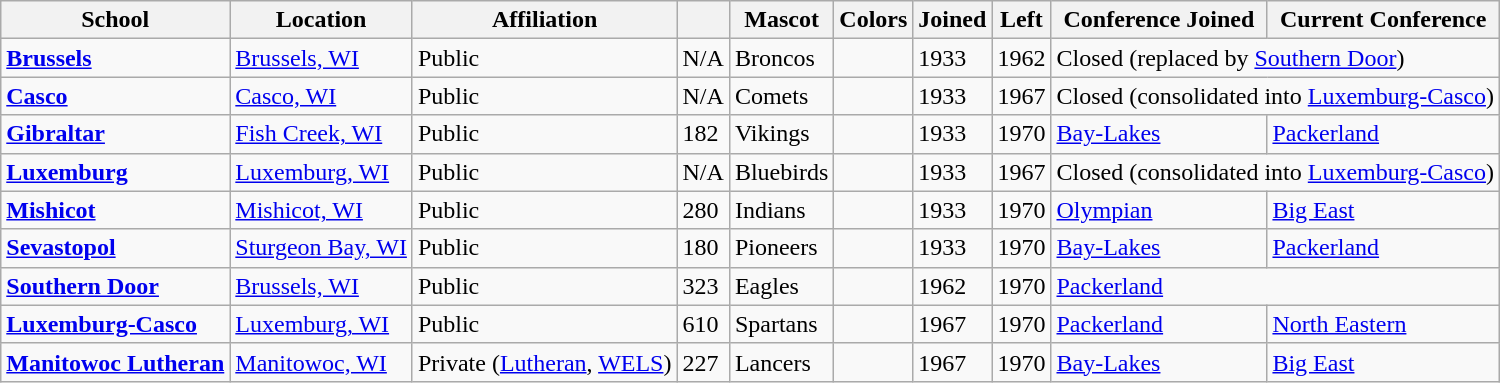<table class="wikitable sortable">
<tr>
<th>School</th>
<th>Location</th>
<th>Affiliation</th>
<th></th>
<th>Mascot</th>
<th>Colors</th>
<th>Joined</th>
<th>Left</th>
<th>Conference Joined</th>
<th>Current Conference</th>
</tr>
<tr>
<td><a href='#'><strong>Brussels</strong></a></td>
<td><a href='#'>Brussels, WI</a></td>
<td>Public</td>
<td>N/A</td>
<td>Broncos</td>
<td> </td>
<td>1933</td>
<td>1962</td>
<td colspan="2">Closed (replaced by <a href='#'>Southern Door</a>)</td>
</tr>
<tr>
<td><a href='#'><strong>Casco</strong></a></td>
<td><a href='#'>Casco, WI</a></td>
<td>Public</td>
<td>N/A</td>
<td>Comets</td>
<td> </td>
<td>1933</td>
<td>1967</td>
<td colspan="2">Closed (consolidated into <a href='#'>Luxemburg-Casco</a>)</td>
</tr>
<tr>
<td><a href='#'><strong>Gibraltar</strong></a></td>
<td><a href='#'>Fish Creek, WI</a></td>
<td>Public</td>
<td>182</td>
<td>Vikings</td>
<td> </td>
<td>1933</td>
<td>1970</td>
<td><a href='#'>Bay-Lakes</a></td>
<td><a href='#'>Packerland</a></td>
</tr>
<tr>
<td><a href='#'><strong>Luxemburg</strong></a></td>
<td><a href='#'>Luxemburg, WI</a></td>
<td>Public</td>
<td>N/A</td>
<td>Bluebirds</td>
<td> </td>
<td>1933</td>
<td>1967</td>
<td colspan="2">Closed (consolidated into <a href='#'>Luxemburg-Casco</a>)</td>
</tr>
<tr>
<td><a href='#'><strong>Mishicot</strong></a></td>
<td><a href='#'>Mishicot, WI</a></td>
<td>Public</td>
<td>280</td>
<td>Indians</td>
<td> </td>
<td>1933</td>
<td>1970</td>
<td><a href='#'>Olympian</a></td>
<td><a href='#'>Big East</a></td>
</tr>
<tr>
<td><a href='#'><strong>Sevastopol</strong></a></td>
<td><a href='#'>Sturgeon Bay, WI</a></td>
<td>Public</td>
<td>180</td>
<td>Pioneers</td>
<td> </td>
<td>1933</td>
<td>1970</td>
<td><a href='#'>Bay-Lakes</a></td>
<td><a href='#'>Packerland</a></td>
</tr>
<tr>
<td><a href='#'><strong>Southern Door</strong></a></td>
<td><a href='#'>Brussels, WI</a></td>
<td>Public</td>
<td>323</td>
<td>Eagles</td>
<td> </td>
<td>1962</td>
<td>1970</td>
<td colspan="2"><a href='#'>Packerland</a></td>
</tr>
<tr>
<td><a href='#'><strong>Luxemburg-Casco</strong></a></td>
<td><a href='#'>Luxemburg, WI</a></td>
<td>Public</td>
<td>610</td>
<td>Spartans</td>
<td> </td>
<td>1967</td>
<td>1970</td>
<td><a href='#'>Packerland</a></td>
<td><a href='#'>North Eastern</a></td>
</tr>
<tr>
<td><a href='#'><strong>Manitowoc Lutheran</strong></a></td>
<td><a href='#'>Manitowoc, WI</a></td>
<td>Private (<a href='#'>Lutheran</a>, <a href='#'>WELS</a>)</td>
<td>227</td>
<td>Lancers</td>
<td> </td>
<td>1967</td>
<td>1970</td>
<td><a href='#'>Bay-Lakes</a></td>
<td><a href='#'>Big East</a></td>
</tr>
</table>
